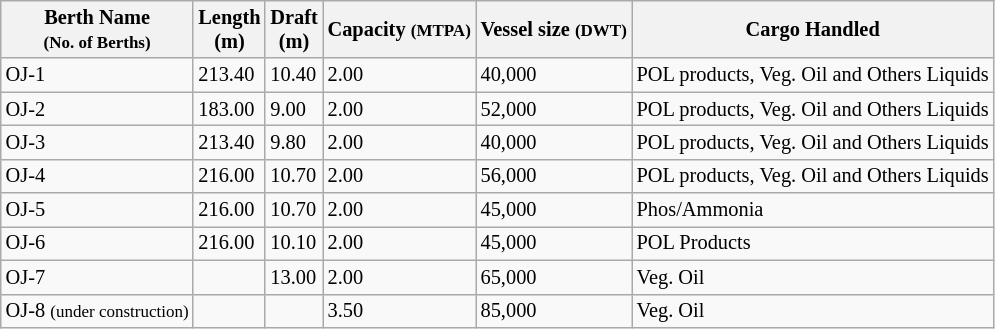<table class="wikitable sortable" style="font-size: 85%">
<tr>
<th>Berth Name<br><small>(No. of Berths)</small></th>
<th>Length<br>(m)</th>
<th>Draft<br>(m)</th>
<th>Capacity <small>(MTPA)</small></th>
<th>Vessel size <small>(DWT)</small></th>
<th>Cargo Handled</th>
</tr>
<tr>
<td>OJ-1</td>
<td>213.40</td>
<td>10.40</td>
<td>2.00</td>
<td>40,000</td>
<td>POL products, Veg. Oil and Others Liquids</td>
</tr>
<tr>
<td>OJ-2</td>
<td>183.00</td>
<td>9.00</td>
<td>2.00</td>
<td>52,000</td>
<td>POL products, Veg. Oil and Others Liquids</td>
</tr>
<tr>
<td>OJ-3</td>
<td>213.40</td>
<td>9.80</td>
<td>2.00</td>
<td>40,000</td>
<td>POL products, Veg. Oil and Others Liquids</td>
</tr>
<tr>
<td>OJ-4</td>
<td>216.00</td>
<td>10.70</td>
<td>2.00</td>
<td>56,000</td>
<td>POL products, Veg. Oil and Others Liquids</td>
</tr>
<tr>
<td>OJ-5</td>
<td>216.00</td>
<td>10.70</td>
<td>2.00</td>
<td>45,000</td>
<td>Phos/Ammonia</td>
</tr>
<tr>
<td>OJ-6</td>
<td>216.00</td>
<td>10.10</td>
<td>2.00</td>
<td>45,000</td>
<td>POL Products</td>
</tr>
<tr>
<td>OJ-7</td>
<td></td>
<td>13.00</td>
<td>2.00</td>
<td>65,000</td>
<td>Veg. Oil</td>
</tr>
<tr>
<td>OJ-8 <small>(under construction)</small></td>
<td></td>
<td></td>
<td>3.50</td>
<td>85,000</td>
<td>Veg. Oil</td>
</tr>
</table>
